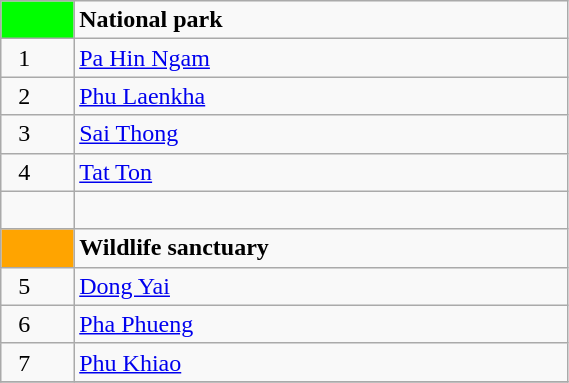<table class= "wikitable" style= "width:30%; display:inline-table;">
<tr>
<td style="width:3%; background:#00FF00;"> </td>
<td style="width:27%;"><strong>National park</strong></td>
</tr>
<tr>
<td>  1</td>
<td><a href='#'>Pa Hin Ngam</a></td>
</tr>
<tr>
<td>  2</td>
<td><a href='#'>Phu Laenkha</a></td>
</tr>
<tr>
<td>  3</td>
<td><a href='#'>Sai Thong</a></td>
</tr>
<tr>
<td>  4</td>
<td><a href='#'>Tat Ton</a></td>
</tr>
<tr>
<td> </td>
<td> </td>
</tr>
<tr>
<td style="width:3%; background:#FFA400;"> </td>
<td style="width:27%;"><strong>Wildlife sanctuary</strong></td>
</tr>
<tr>
<td>  5</td>
<td><a href='#'>Dong Yai</a></td>
</tr>
<tr>
<td>  6</td>
<td><a href='#'>Pha Phueng</a></td>
</tr>
<tr>
<td>  7</td>
<td><a href='#'>Phu Khiao</a></td>
</tr>
<tr>
</tr>
</table>
